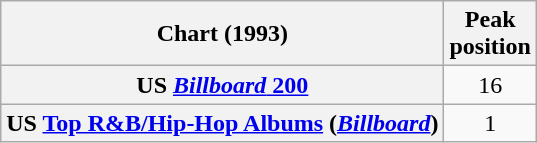<table class="wikitable sortable plainrowheaders" style="text-align:center">
<tr>
<th scope="col">Chart (1993)</th>
<th scope="col">Peak<br> position</th>
</tr>
<tr>
<th scope="row">US <a href='#'><em>Billboard</em> 200</a></th>
<td>16</td>
</tr>
<tr>
<th scope="row">US <a href='#'>Top R&B/Hip-Hop Albums</a> (<em><a href='#'>Billboard</a></em>)</th>
<td>1</td>
</tr>
</table>
